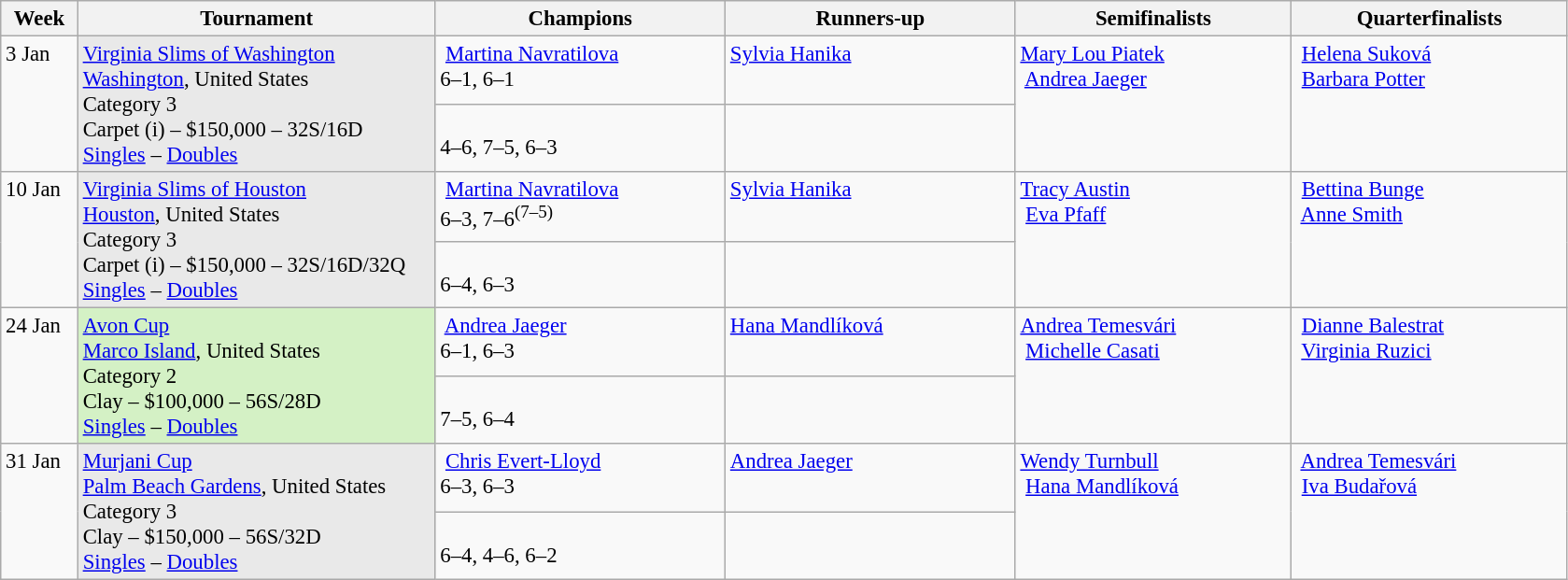<table class=wikitable style=font-size:95%>
<tr>
<th style="width:48px;">Week</th>
<th style="width:248px;">Tournament</th>
<th style="width:200px;">Champions</th>
<th style="width:200px;">Runners-up</th>
<th style="width:190px;">Semifinalists</th>
<th style="width:190px;">Quarterfinalists</th>
</tr>
<tr valign="top">
<td rowspan=2>3 Jan</td>
<td rowspan=2 style="background:#e9e9e9;"><a href='#'>Virginia Slims of Washington</a><br> <a href='#'>Washington</a>, United States<br>Category 3<br>Carpet (i) – $150,000 – 32S/16D <br><a href='#'>Singles</a> – <a href='#'>Doubles</a></td>
<td> <a href='#'>Martina Navratilova</a><br>6–1, 6–1</td>
<td> <a href='#'>Sylvia Hanika</a></td>
<td rowspan=2>  <a href='#'>Mary Lou Piatek</a><br> <a href='#'>Andrea Jaeger</a></td>
<td rowspan=2> <a href='#'>Helena Suková</a><br> <a href='#'>Barbara Potter</a><br></td>
</tr>
<tr valign="top">
<td><br>4–6, 7–5, 6–3</td>
<td></td>
</tr>
<tr valign="top">
<td rowspan=2>10 Jan</td>
<td rowspan=2 style="background:#e9e9e9;"><a href='#'>Virginia Slims of Houston</a><br> <a href='#'>Houston</a>, United States<br>Category 3<br>Carpet (i) – $150,000 – 32S/16D/32Q <br><a href='#'>Singles</a> – <a href='#'>Doubles</a></td>
<td> <a href='#'>Martina Navratilova</a><br>6–3, 7–6<sup>(7–5)</sup></td>
<td> <a href='#'>Sylvia Hanika</a></td>
<td rowspan=2>  <a href='#'>Tracy Austin</a><br> <a href='#'>Eva Pfaff</a></td>
<td rowspan=2> <a href='#'>Bettina Bunge</a><br> <a href='#'>Anne Smith</a><br></td>
</tr>
<tr valign="top">
<td><br> 6–4, 6–3</td>
<td></td>
</tr>
<tr valign="top">
<td rowspan=2>24 Jan</td>
<td rowspan=2 style="background:#d4f1c5;"><a href='#'>Avon Cup</a><br> <a href='#'>Marco Island</a>, United States<br>Category 2<br>Clay – $100,000 – 56S/28D <br><a href='#'>Singles</a> – <a href='#'>Doubles</a></td>
<td> <a href='#'>Andrea Jaeger</a><br>6–1, 6–3</td>
<td> <a href='#'>Hana Mandlíková</a></td>
<td rowspan=2>  <a href='#'>Andrea Temesvári</a><br> <a href='#'>Michelle Casati</a></td>
<td rowspan=2> <a href='#'>Dianne Balestrat</a><br> <a href='#'>Virginia Ruzici</a><br></td>
</tr>
<tr valign="top">
<td><br> 7–5, 6–4</td>
<td></td>
</tr>
<tr valign="top">
<td rowspan=2>31 Jan</td>
<td rowspan=2 style="background:#e9e9e9;"><a href='#'>Murjani Cup</a><br> <a href='#'>Palm Beach Gardens</a>, United States<br>Category 3<br>Clay – $150,000 – 56S/32D <br><a href='#'>Singles</a> – <a href='#'>Doubles</a></td>
<td> <a href='#'>Chris Evert-Lloyd</a><br>6–3, 6–3</td>
<td> <a href='#'>Andrea Jaeger</a></td>
<td rowspan=2>  <a href='#'>Wendy Turnbull</a><br> <a href='#'>Hana Mandlíková</a></td>
<td rowspan=2> <a href='#'>Andrea Temesvári</a><br> <a href='#'>Iva Budařová</a><br></td>
</tr>
<tr valign="top">
<td><br> 6–4, 4–6, 6–2</td>
<td></td>
</tr>
</table>
